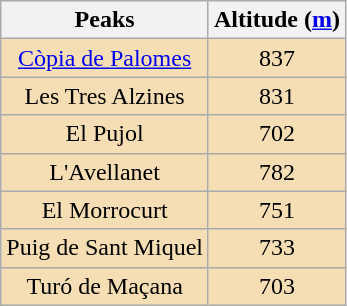<table class="wikitable sortable">
<tr>
<th>Peaks</th>
<th>Altitude (<a href='#'>m</a>)</th>
</tr>
<tr>
<td align="center" bgcolor="#F5DEB3 "><a href='#'>Còpia de Palomes</a></td>
<td align="center" bgcolor="#F5DEB3 ">837</td>
</tr>
<tr>
<td align="center" bgcolor="#F5DEB3 ">Les Tres Alzines</td>
<td align="center" bgcolor="#F5DEB3 ">831</td>
</tr>
<tr>
<td align="center" bgcolor="#F5DEB3 ">El Pujol</td>
<td align="center" bgcolor="#F5DEB3 ">702</td>
</tr>
<tr>
<td align="center" bgcolor="#F5DEB3 ">L'Avellanet</td>
<td align="center" bgcolor="#F5DEB3 ">782</td>
</tr>
<tr>
<td align="center" bgcolor="#F5DEB3 ">El Morrocurt</td>
<td align="center" bgcolor="#F5DEB3 ">751</td>
</tr>
<tr>
<td align="center" bgcolor="#F5DEB3 ">Puig de Sant Miquel</td>
<td align="center" bgcolor="#F5DEB3 ">733</td>
</tr>
<tr>
<td align="center" bgcolor="#F5DEB3 ">Turó de Maçana</td>
<td align="center" bgcolor="#F5DEB3 ">703</td>
</tr>
</table>
